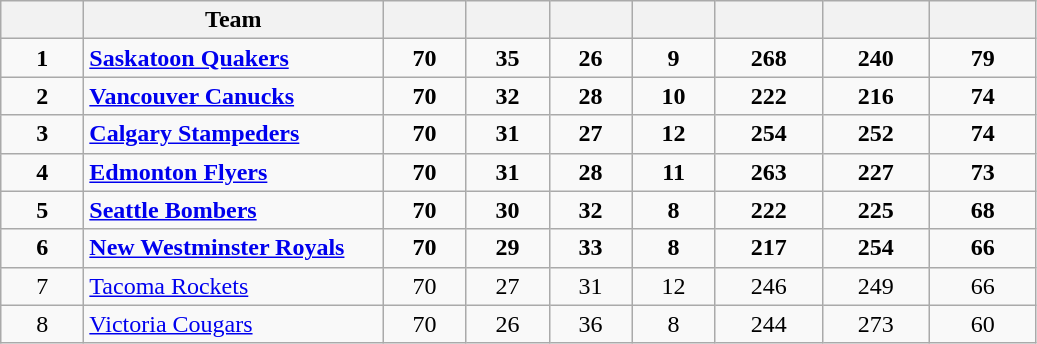<table class="wikitable sortable">
<tr>
<th style="width:3em"></th>
<th style="width:12em">Team</th>
<th style="width:3em" class="unsortable"></th>
<th style="width:3em"></th>
<th style="width:3em"></th>
<th style="width:3em"></th>
<th style="width:4em"></th>
<th style="width:4em"></th>
<th style="width:4em"></th>
</tr>
<tr style="text-align:center;font-weight:bold;">
<td>1</td>
<td style="text-align:left;"><a href='#'>Saskatoon Quakers</a></td>
<td>70</td>
<td>35</td>
<td>26</td>
<td>9</td>
<td>268</td>
<td>240</td>
<td>79</td>
</tr>
<tr style="text-align:center;font-weight:bold;">
<td>2</td>
<td style="text-align:left;"><a href='#'>Vancouver Canucks</a></td>
<td>70</td>
<td>32</td>
<td>28</td>
<td>10</td>
<td>222</td>
<td>216</td>
<td>74</td>
</tr>
<tr style="text-align:center;font-weight:bold;">
<td>3</td>
<td style="text-align:left;"><a href='#'>Calgary Stampeders</a></td>
<td>70</td>
<td>31</td>
<td>27</td>
<td>12</td>
<td>254</td>
<td>252</td>
<td>74</td>
</tr>
<tr style="text-align:center;font-weight:bold;">
<td>4</td>
<td style="text-align:left;"><a href='#'>Edmonton Flyers</a></td>
<td>70</td>
<td>31</td>
<td>28</td>
<td>11</td>
<td>263</td>
<td>227</td>
<td>73</td>
</tr>
<tr style="text-align:center;font-weight:bold;">
<td>5</td>
<td style="text-align:left;"><a href='#'>Seattle Bombers</a></td>
<td>70</td>
<td>30</td>
<td>32</td>
<td>8</td>
<td>222</td>
<td>225</td>
<td>68</td>
</tr>
<tr style="text-align:center;font-weight:bold;">
<td>6</td>
<td style="text-align:left;"><a href='#'>New Westminster Royals</a></td>
<td>70</td>
<td>29</td>
<td>33</td>
<td>8</td>
<td>217</td>
<td>254</td>
<td>66</td>
</tr>
<tr style="text-align:center;">
<td>7</td>
<td style="text-align:left;"><a href='#'>Tacoma Rockets</a></td>
<td>70</td>
<td>27</td>
<td>31</td>
<td>12</td>
<td>246</td>
<td>249</td>
<td>66</td>
</tr>
<tr style="text-align:center;">
<td>8</td>
<td style="text-align:left;"><a href='#'>Victoria Cougars</a></td>
<td>70</td>
<td>26</td>
<td>36</td>
<td>8</td>
<td>244</td>
<td>273</td>
<td>60</td>
</tr>
</table>
